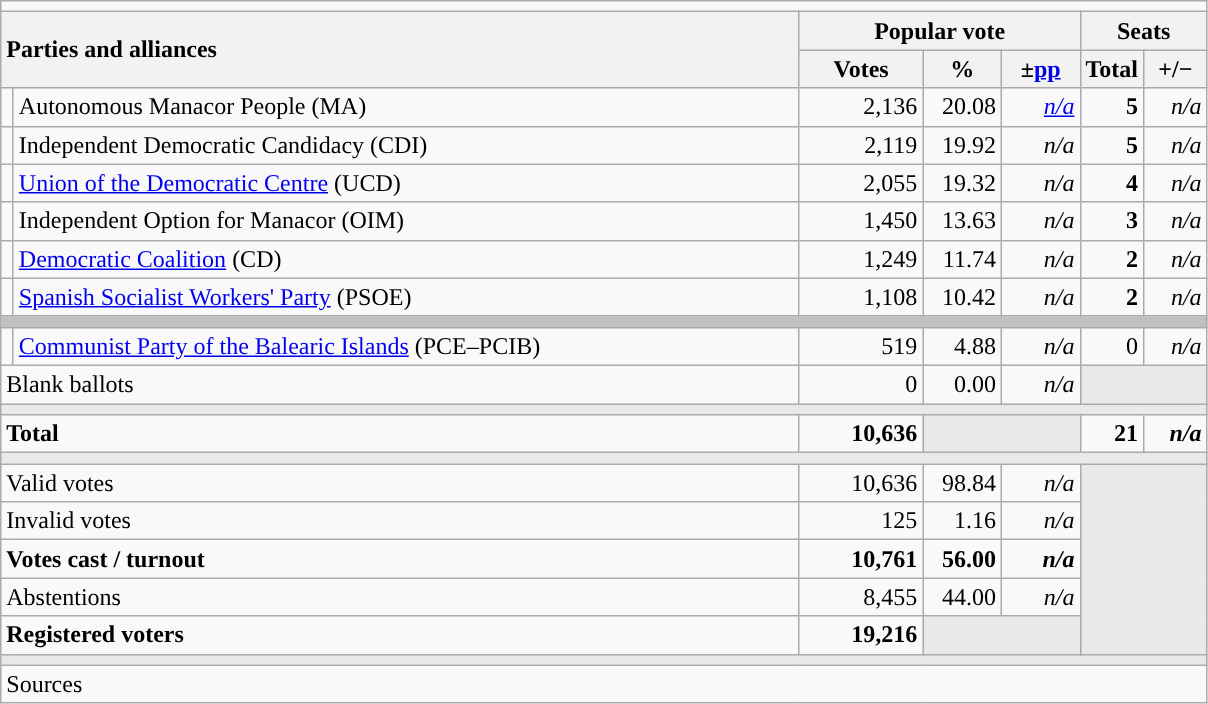<table class="wikitable" style="text-align:right;">
<tr>
<td colspan="7"></td>
</tr>
<tr>
<th style="text-align:left;" rowspan="2" colspan="2" width="525">Parties and alliances</th>
<th colspan="3">Popular vote</th>
<th colspan="2">Seats</th>
</tr>
<tr>
<th width="75">Votes</th>
<th width="45">%</th>
<th width="45">±<a href='#'>pp</a></th>
<th width="35">Total</th>
<th width="35">+/−</th>
</tr>
<tr>
<td width="1" style="color:inherit;background:"></td>
<td align="left">Autonomous Manacor People (MA)</td>
<td>2,136</td>
<td>20.08</td>
<td><em><a href='#'>n/a</a></em></td>
<td><strong>5</strong></td>
<td><em>n/a</em></td>
</tr>
<tr>
<td style="color:inherit;background:"></td>
<td align="left">Independent Democratic Candidacy (CDI)</td>
<td>2,119</td>
<td>19.92</td>
<td><em>n/a</em></td>
<td><strong>5</strong></td>
<td><em>n/a</em></td>
</tr>
<tr>
<td style="color:inherit;background:"></td>
<td align="left"><a href='#'>Union of the Democratic Centre</a> (UCD)</td>
<td>2,055</td>
<td>19.32</td>
<td><em>n/a</em></td>
<td><strong>4</strong></td>
<td><em>n/a</em></td>
</tr>
<tr>
<td style="color:inherit;background:"></td>
<td align="left">Independent Option for Manacor (OIM)</td>
<td>1,450</td>
<td>13.63</td>
<td><em>n/a</em></td>
<td><strong>3</strong></td>
<td><em>n/a</em></td>
</tr>
<tr>
<td style="color:inherit;background:"></td>
<td align="left"><a href='#'>Democratic Coalition</a> (CD)</td>
<td>1,249</td>
<td>11.74</td>
<td><em>n/a</em></td>
<td><strong>2</strong></td>
<td><em>n/a</em></td>
</tr>
<tr>
<td style="color:inherit;background:"></td>
<td align="left"><a href='#'>Spanish Socialist Workers' Party</a> (PSOE)</td>
<td>1,108</td>
<td>10.42</td>
<td><em>n/a</em></td>
<td><strong>2</strong></td>
<td><em>n/a</em></td>
</tr>
<tr>
<td colspan="7" bgcolor="#C0C0C0"></td>
</tr>
<tr>
<td style="color:inherit;background:"></td>
<td align="left"><a href='#'>Communist Party of the Balearic Islands</a> (PCE–PCIB)</td>
<td>519</td>
<td>4.88</td>
<td><em>n/a</em></td>
<td>0</td>
<td><em>n/a</em></td>
</tr>
<tr>
<td align="left" colspan="2">Blank ballots</td>
<td>0</td>
<td>0.00</td>
<td><em>n/a</em></td>
<td bgcolor="#E9E9E9" colspan="2"></td>
</tr>
<tr>
<td colspan="7" bgcolor="#E9E9E9"></td>
</tr>
<tr style="font-weight:bold;">
<td align="left" colspan="2">Total</td>
<td>10,636</td>
<td bgcolor="#E9E9E9" colspan="2"></td>
<td>21</td>
<td><em>n/a</em></td>
</tr>
<tr>
<td colspan="7" bgcolor="#E9E9E9"></td>
</tr>
<tr>
<td align="left" colspan="2">Valid votes</td>
<td>10,636</td>
<td>98.84</td>
<td><em>n/a</em></td>
<td bgcolor="#E9E9E9" colspan="2" rowspan="5"></td>
</tr>
<tr>
<td align="left" colspan="2">Invalid votes</td>
<td>125</td>
<td>1.16</td>
<td><em>n/a</em></td>
</tr>
<tr style="font-weight:bold;">
<td align="left" colspan="2">Votes cast / turnout</td>
<td>10,761</td>
<td>56.00</td>
<td><em>n/a</em></td>
</tr>
<tr>
<td align="left" colspan="2">Abstentions</td>
<td>8,455</td>
<td>44.00</td>
<td><em>n/a</em></td>
</tr>
<tr style="font-weight:bold;">
<td align="left" colspan="2">Registered voters</td>
<td>19,216</td>
<td bgcolor="#E9E9E9" colspan="2"></td>
</tr>
<tr>
<td colspan="7" bgcolor="#E9E9E9"></td>
</tr>
<tr>
<td align="left" colspan="7">Sources</td>
</tr>
</table>
